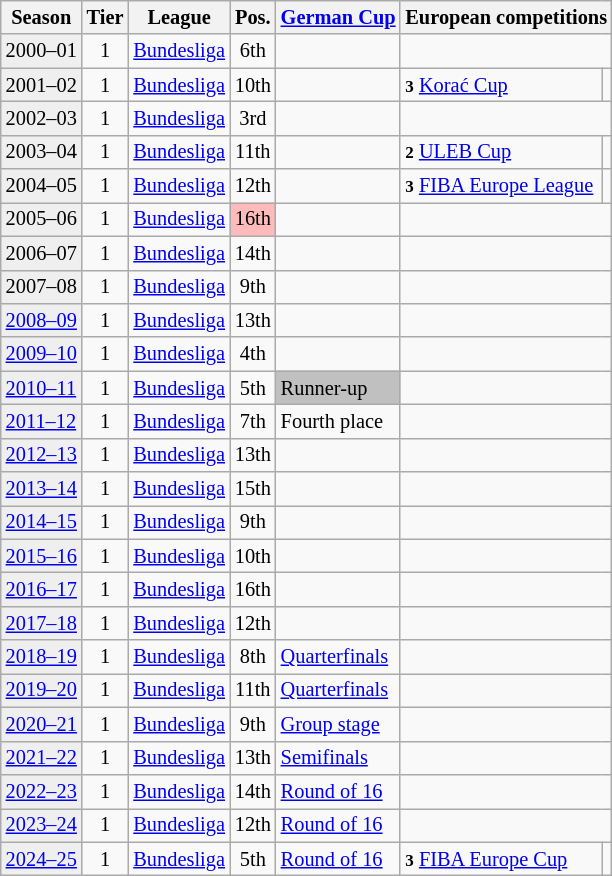<table class="wikitable"  style="font-size:85%;">
<tr>
<th>Season</th>
<th>Tier</th>
<th>League</th>
<th>Pos.</th>
<th><a href='#'>German Cup</a></th>
<th colspan=2>European competitions</th>
</tr>
<tr>
<td style="background:#efefef;">2000–01</td>
<td style="text-align:center;">1</td>
<td><a href='#'>Bundesliga</a></td>
<td style="text-align:center;">6th</td>
<td></td>
<td colspan=2></td>
</tr>
<tr>
<td style="background:#efefef;">2001–02</td>
<td style="text-align:center;">1</td>
<td><a href='#'>Bundesliga</a></td>
<td style="text-align:center;">10th</td>
<td></td>
<td><small><strong>3</strong></small> <a href='#'>Korać Cup</a></td>
<td align=center></td>
</tr>
<tr>
<td style="background:#efefef;">2002–03</td>
<td style="text-align:center;">1</td>
<td><a href='#'>Bundesliga</a></td>
<td style="text-align:center;">3rd</td>
<td></td>
<td colspan=2></td>
</tr>
<tr>
<td style="background:#efefef;">2003–04</td>
<td style="text-align:center;">1</td>
<td><a href='#'>Bundesliga</a></td>
<td style="text-align:center;">11th</td>
<td></td>
<td><small><strong>2</strong></small> <a href='#'>ULEB Cup</a></td>
<td align=center></td>
</tr>
<tr>
<td style="background:#efefef;">2004–05</td>
<td style="text-align:center;">1</td>
<td><a href='#'>Bundesliga</a></td>
<td style="text-align:center;">12th</td>
<td></td>
<td><small><strong>3</strong></small> <a href='#'>FIBA Europe League</a></td>
<td align=center></td>
</tr>
<tr>
<td style="background:#efefef;">2005–06</td>
<td style="text-align:center;">1</td>
<td><a href='#'>Bundesliga</a></td>
<td style="text-align:center; background:#fbb;">16th</td>
<td></td>
<td colspan=2></td>
</tr>
<tr>
<td style="background:#efefef;">2006–07</td>
<td style="text-align:center;">1</td>
<td><a href='#'>Bundesliga</a></td>
<td style="text-align:center;">14th</td>
<td></td>
<td colspan=2></td>
</tr>
<tr>
<td style="background:#efefef;">2007–08</td>
<td style="text-align:center;">1</td>
<td><a href='#'>Bundesliga</a></td>
<td style="text-align:center;">9th</td>
<td></td>
<td colspan=2></td>
</tr>
<tr>
<td style="background:#efefef;"><a href='#'>2008–09</a></td>
<td style="text-align:center;">1</td>
<td><a href='#'>Bundesliga</a></td>
<td style="text-align:center;">13th</td>
<td></td>
<td colspan=2></td>
</tr>
<tr>
<td style="background:#efefef;"><a href='#'>2009–10</a></td>
<td style="text-align:center;">1</td>
<td><a href='#'>Bundesliga</a></td>
<td style="text-align:center;">4th</td>
<td></td>
<td colspan=2></td>
</tr>
<tr>
<td style="background:#efefef;"><a href='#'>2010–11</a></td>
<td style="text-align:center;">1</td>
<td><a href='#'>Bundesliga</a></td>
<td style="text-align:center;">5th</td>
<td style="background:silver">Runner-up</td>
<td colspan=2></td>
</tr>
<tr>
<td style="background:#efefef;"><a href='#'>2011–12</a></td>
<td style="text-align:center;">1</td>
<td><a href='#'>Bundesliga</a></td>
<td style="text-align:center;">7th</td>
<td>Fourth place</td>
<td colspan=2></td>
</tr>
<tr>
<td style="background:#efefef;"><a href='#'>2012–13</a></td>
<td style="text-align:center;">1</td>
<td><a href='#'>Bundesliga</a></td>
<td style="text-align:center;">13th</td>
<td></td>
<td colspan=2></td>
</tr>
<tr>
<td style="background:#efefef;"><a href='#'>2013–14</a></td>
<td style="text-align:center;">1</td>
<td><a href='#'>Bundesliga</a></td>
<td style="text-align:center;">15th</td>
<td></td>
<td colspan=2></td>
</tr>
<tr>
<td style="background:#efefef;"><a href='#'>2014–15</a></td>
<td style="text-align:center;">1</td>
<td><a href='#'>Bundesliga</a></td>
<td style="text-align:center;">9th</td>
<td></td>
<td colspan=2></td>
</tr>
<tr>
<td style="background:#efefef;"><a href='#'>2015–16</a></td>
<td style="text-align:center;">1</td>
<td><a href='#'>Bundesliga</a></td>
<td style="text-align:center;">10th</td>
<td></td>
<td colspan=2></td>
</tr>
<tr>
<td style="background:#efefef;"><a href='#'>2016–17</a></td>
<td style="text-align:center;">1</td>
<td><a href='#'>Bundesliga</a></td>
<td style="text-align:center;">16th</td>
<td></td>
<td colspan=2></td>
</tr>
<tr>
<td style="background:#efefef;"><a href='#'>2017–18</a></td>
<td style="text-align:center;">1</td>
<td><a href='#'>Bundesliga</a></td>
<td style="text-align:center;">12th</td>
<td></td>
<td colspan=2></td>
</tr>
<tr>
<td style="background:#efefef;"><a href='#'>2018–19</a></td>
<td style="text-align:center;">1</td>
<td><a href='#'>Bundesliga</a></td>
<td style="text-align:center;">8th</td>
<td><a href='#'>Quarterfinals</a></td>
<td colspan=2></td>
</tr>
<tr>
<td style="background:#efefef;"><a href='#'>2019–20</a></td>
<td align="center">1</td>
<td><a href='#'>Bundesliga</a></td>
<td align="center">11th</td>
<td><a href='#'>Quarterfinals</a></td>
<td colspan=2></td>
</tr>
<tr>
<td style="background:#efefef;"><a href='#'>2020–21</a></td>
<td align="center">1</td>
<td><a href='#'>Bundesliga</a></td>
<td align="center">9th</td>
<td><a href='#'>Group stage</a></td>
<td colspan=2></td>
</tr>
<tr>
<td style="background:#efefef;"><a href='#'>2021–22</a></td>
<td align="center">1</td>
<td><a href='#'>Bundesliga</a></td>
<td align="center">13th</td>
<td><a href='#'>Semifinals</a></td>
<td colspan=2></td>
</tr>
<tr>
<td style="background:#efefef;"><a href='#'>2022–23</a></td>
<td align="center">1</td>
<td><a href='#'>Bundesliga</a></td>
<td align="center">14th</td>
<td><a href='#'>Round of 16</a></td>
<td colspan=2></td>
</tr>
<tr>
<td style="background:#efefef;"><a href='#'>2023–24</a></td>
<td align="center">1</td>
<td><a href='#'>Bundesliga</a></td>
<td align="center">12th</td>
<td><a href='#'>Round of 16</a></td>
<td colspan=2></td>
</tr>
<tr>
<td style="background:#efefef;"><a href='#'>2024–25</a></td>
<td align="center">1</td>
<td><a href='#'>Bundesliga</a></td>
<td align="center">5th</td>
<td><a href='#'>Round of 16</a></td>
<td><small><strong>3</strong></small> <a href='#'>FIBA Europe Cup</a></td>
<td align=center></td>
</tr>
</table>
